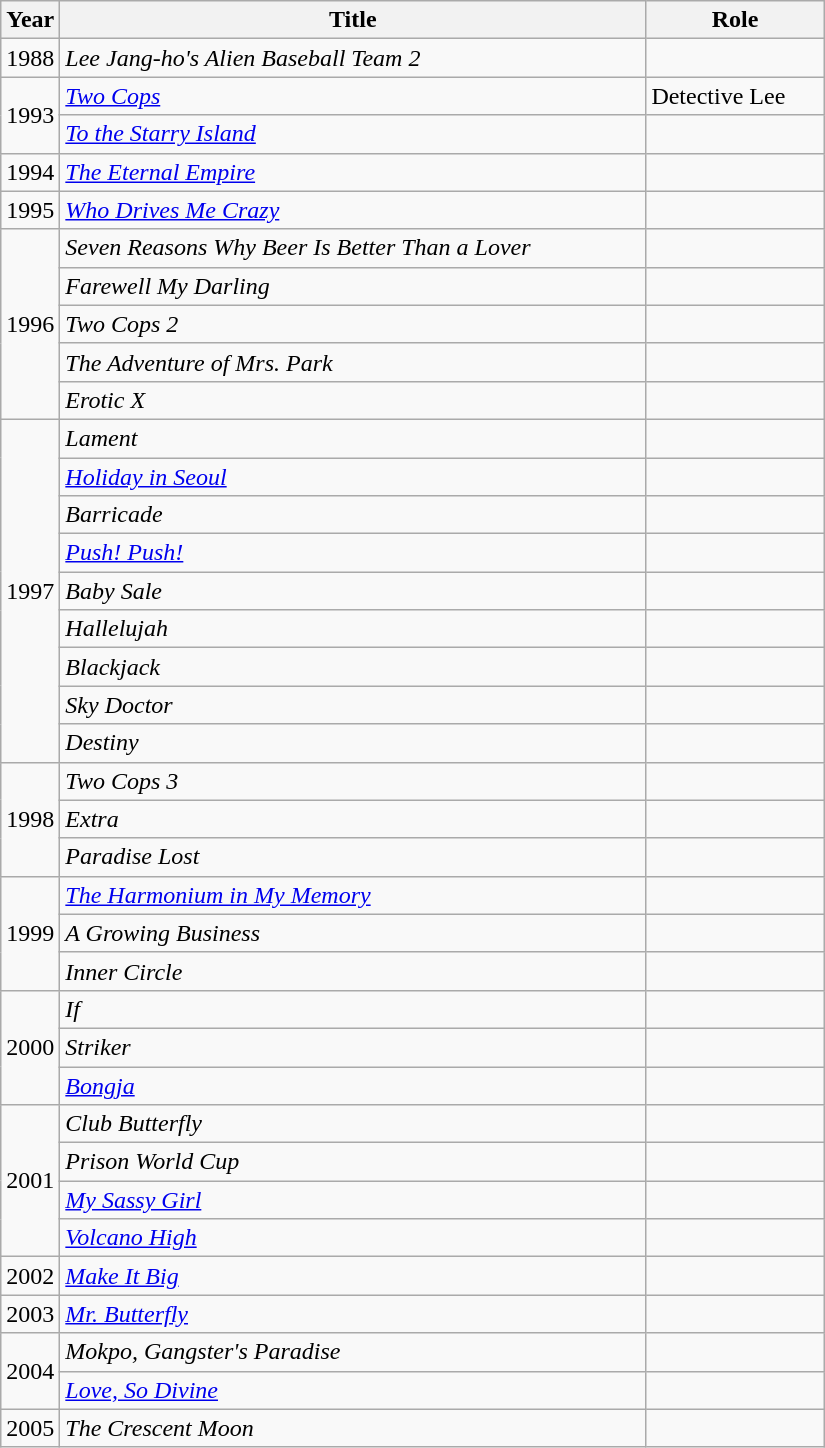<table class="wikitable" style="width:550px">
<tr>
<th width=10>Year</th>
<th>Title</th>
<th>Role</th>
</tr>
<tr>
<td>1988</td>
<td><em>Lee Jang-ho's Alien Baseball Team 2</em></td>
<td></td>
</tr>
<tr>
<td rowspan=2>1993</td>
<td><em><a href='#'>Two Cops</a></em></td>
<td>Detective Lee</td>
</tr>
<tr>
<td><em><a href='#'>To the Starry Island</a></em></td>
<td></td>
</tr>
<tr>
<td>1994</td>
<td><em><a href='#'>The Eternal Empire</a></em></td>
<td></td>
</tr>
<tr>
<td>1995</td>
<td><em><a href='#'>Who Drives Me Crazy</a></em></td>
<td></td>
</tr>
<tr>
<td rowspan=5>1996</td>
<td><em>Seven Reasons Why Beer Is Better Than a Lover</em></td>
<td></td>
</tr>
<tr>
<td><em>Farewell My Darling</em></td>
<td></td>
</tr>
<tr>
<td><em>Two Cops 2</em></td>
<td></td>
</tr>
<tr>
<td><em>The Adventure of Mrs. Park</em></td>
<td></td>
</tr>
<tr>
<td><em>Erotic X</em></td>
<td></td>
</tr>
<tr>
<td rowspan=9>1997</td>
<td><em>Lament</em></td>
<td></td>
</tr>
<tr>
<td><em><a href='#'>Holiday in Seoul</a></em></td>
<td></td>
</tr>
<tr>
<td><em>Barricade</em></td>
<td></td>
</tr>
<tr>
<td><em><a href='#'>Push! Push!</a></em></td>
<td></td>
</tr>
<tr>
<td><em>Baby Sale</em></td>
<td></td>
</tr>
<tr>
<td><em>Hallelujah</em></td>
<td></td>
</tr>
<tr>
<td><em>Blackjack</em></td>
<td></td>
</tr>
<tr>
<td><em>Sky Doctor</em></td>
<td></td>
</tr>
<tr>
<td><em>Destiny</em></td>
<td></td>
</tr>
<tr>
<td rowspan=3>1998</td>
<td><em>Two Cops 3</em></td>
<td></td>
</tr>
<tr>
<td><em>Extra</em></td>
<td></td>
</tr>
<tr>
<td><em>Paradise Lost</em></td>
<td></td>
</tr>
<tr>
<td rowspan=3>1999</td>
<td><em><a href='#'>The Harmonium in My Memory</a></em></td>
<td></td>
</tr>
<tr>
<td><em>A Growing Business</em></td>
<td></td>
</tr>
<tr>
<td><em>Inner Circle</em></td>
<td></td>
</tr>
<tr>
<td rowspan=3>2000</td>
<td><em>If</em></td>
<td></td>
</tr>
<tr>
<td><em>Striker</em></td>
<td></td>
</tr>
<tr>
<td><em><a href='#'>Bongja</a></em></td>
<td></td>
</tr>
<tr>
<td rowspan=4>2001</td>
<td><em>Club Butterfly</em></td>
<td></td>
</tr>
<tr>
<td><em>Prison World Cup</em></td>
<td></td>
</tr>
<tr>
<td><em><a href='#'>My Sassy Girl</a></em></td>
<td></td>
</tr>
<tr>
<td><em><a href='#'>Volcano High</a></em></td>
<td></td>
</tr>
<tr>
<td>2002</td>
<td><em><a href='#'>Make It Big</a></em></td>
<td></td>
</tr>
<tr>
<td>2003</td>
<td><em><a href='#'>Mr. Butterfly</a></em></td>
<td></td>
</tr>
<tr>
<td rowspan=2>2004</td>
<td><em>Mokpo, Gangster's Paradise</em></td>
<td></td>
</tr>
<tr>
<td><em><a href='#'>Love, So Divine</a></em></td>
<td></td>
</tr>
<tr>
<td>2005</td>
<td><em>The Crescent Moon</em></td>
<td></td>
</tr>
</table>
